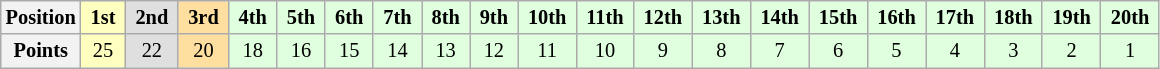<table class="wikitable" style="font-size:85%; text-align:center">
<tr>
<th>Position</th>
<td style="background:#ffffbf;"> <strong>1st</strong> </td>
<td style="background:#dfdfdf;"> <strong>2nd</strong> </td>
<td style="background:#ffdf9f;"> <strong>3rd</strong> </td>
<td style="background:#dfffdf;"> <strong>4th</strong> </td>
<td style="background:#dfffdf;"> <strong>5th</strong> </td>
<td style="background:#dfffdf;"> <strong>6th</strong> </td>
<td style="background:#dfffdf;"> <strong>7th</strong> </td>
<td style="background:#dfffdf;"> <strong>8th</strong> </td>
<td style="background:#dfffdf;"> <strong>9th</strong> </td>
<td style="background:#dfffdf;"> <strong>10th</strong> </td>
<td style="background:#dfffdf;"> <strong>11th</strong> </td>
<td style="background:#dfffdf;"> <strong>12th</strong> </td>
<td style="background:#dfffdf;"> <strong>13th</strong> </td>
<td style="background:#dfffdf;"> <strong>14th</strong> </td>
<td style="background:#dfffdf;"> <strong>15th</strong> </td>
<td style="background:#dfffdf;"> <strong>16th</strong> </td>
<td style="background:#dfffdf;"> <strong>17th</strong> </td>
<td style="background:#dfffdf;"> <strong>18th</strong> </td>
<td style="background:#dfffdf;"> <strong>19th</strong> </td>
<td style="background:#dfffdf;"> <strong>20th</strong> </td>
</tr>
<tr>
<th>Points</th>
<td style="background:#ffffbf;">25</td>
<td style="background:#dfdfdf;">22</td>
<td style="background:#ffdf9f;">20</td>
<td style="background:#dfffdf;">18</td>
<td style="background:#dfffdf;">16</td>
<td style="background:#dfffdf;">15</td>
<td style="background:#dfffdf;">14</td>
<td style="background:#dfffdf;">13</td>
<td style="background:#dfffdf;">12</td>
<td style="background:#dfffdf;">11</td>
<td style="background:#dfffdf;">10</td>
<td style="background:#dfffdf;">9</td>
<td style="background:#dfffdf;">8</td>
<td style="background:#dfffdf;">7</td>
<td style="background:#dfffdf;">6</td>
<td style="background:#dfffdf;">5</td>
<td style="background:#dfffdf;">4</td>
<td style="background:#dfffdf;">3</td>
<td style="background:#dfffdf;">2</td>
<td style="background:#dfffdf;">1</td>
</tr>
</table>
